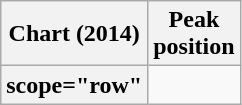<table class="wikitable sortable plainrowheaders" style="text-align:center">
<tr>
<th scope="col">Chart (2014)</th>
<th scope="col">Peak<br>position</th>
</tr>
<tr>
<th>scope="row" </th>
</tr>
</table>
